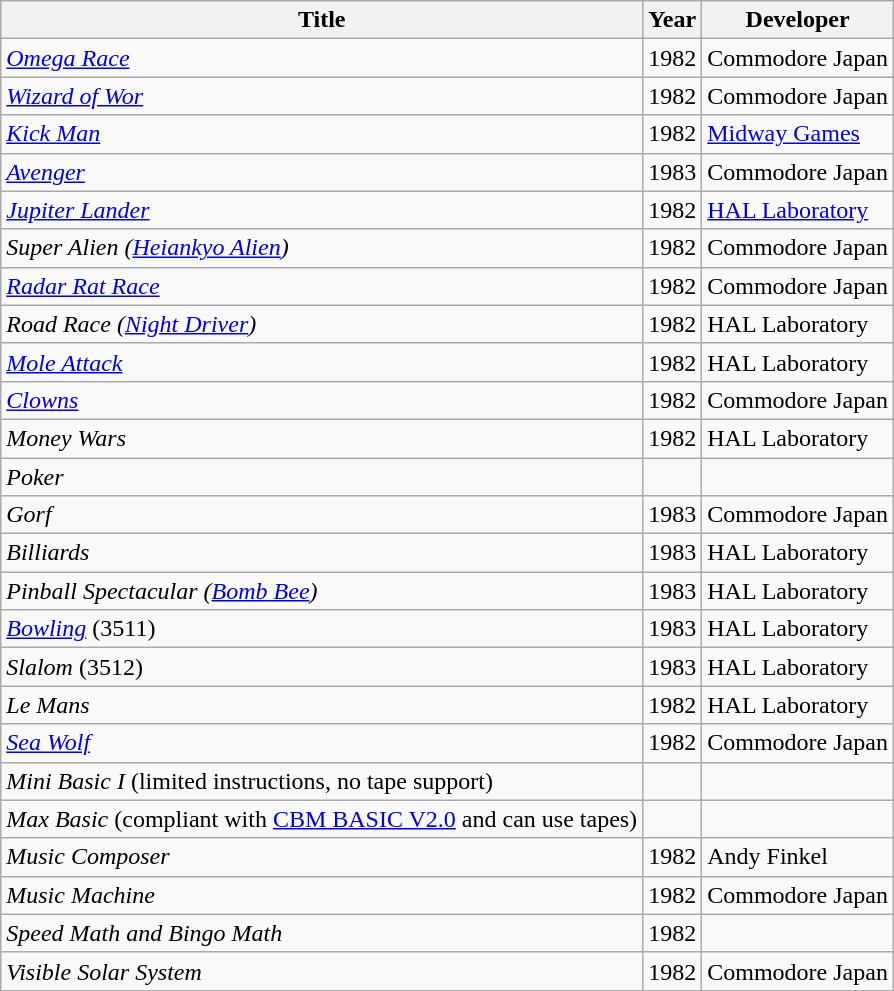<table class="wikitable sortable">
<tr>
<th>Title</th>
<th>Year</th>
<th>Developer</th>
</tr>
<tr>
<td><em><a href='#'>Omega Race</a></em></td>
<td>1982</td>
<td>Commodore Japan</td>
</tr>
<tr>
<td><em><a href='#'>Wizard of Wor</a></em></td>
<td>1982</td>
<td>Commodore Japan</td>
</tr>
<tr>
<td><a href='#'><em>Kick Man</em></a></td>
<td>1982</td>
<td><a href='#'>Midway Games</a></td>
</tr>
<tr>
<td><a href='#'><em>Avenger</em></a></td>
<td>1983</td>
<td>Commodore Japan</td>
</tr>
<tr>
<td><em><a href='#'>Jupiter Lander</a></em></td>
<td>1982</td>
<td><a href='#'>HAL Laboratory</a></td>
</tr>
<tr>
<td><em>Super Alien (<a href='#'>Heiankyo Alien</a>)</em></td>
<td>1982</td>
<td>Commodore Japan</td>
</tr>
<tr>
<td><em><a href='#'>Radar Rat Race</a></em></td>
<td>1982</td>
<td>Commodore Japan</td>
</tr>
<tr>
<td><em>Road Race (<a href='#'>Night Driver</a>)</em></td>
<td>1982</td>
<td>HAL Laboratory</td>
</tr>
<tr>
<td><em><a href='#'>Mole Attack</a></em></td>
<td>1982</td>
<td>HAL Laboratory</td>
</tr>
<tr>
<td><a href='#'><em>Clowns</em></a></td>
<td>1982</td>
<td>Commodore Japan</td>
</tr>
<tr>
<td><em>Money Wars</em></td>
<td>1982</td>
<td>HAL Laboratory</td>
</tr>
<tr>
<td><em>Poker</em></td>
<td></td>
<td></td>
</tr>
<tr>
<td><em>Gorf</em></td>
<td>1983</td>
<td>Commodore Japan</td>
</tr>
<tr>
<td><em>Billiards</em></td>
<td>1983</td>
<td>HAL Laboratory</td>
</tr>
<tr>
<td><em>Pinball Spectacular (<a href='#'>Bomb Bee</a>)</em></td>
<td>1983</td>
<td>HAL Laboratory</td>
</tr>
<tr>
<td><a href='#'><em>Bowling</em></a> (3511)</td>
<td>1983</td>
<td>HAL Laboratory</td>
</tr>
<tr>
<td><em>Slalom</em> (3512)</td>
<td>1983</td>
<td>HAL Laboratory</td>
</tr>
<tr>
<td><em>Le Mans</em></td>
<td>1982</td>
<td>HAL Laboratory</td>
</tr>
<tr>
<td><em><a href='#'>Sea Wolf</a></em></td>
<td>1982</td>
<td>Commodore Japan</td>
</tr>
<tr>
<td><em>Mini Basic I</em> (limited instructions, no tape support)</td>
<td></td>
<td></td>
</tr>
<tr>
<td><em>Max Basic</em> (compliant with <a href='#'>CBM BASIC V2.0</a> and can use tapes)</td>
<td></td>
<td></td>
</tr>
<tr>
<td><em>Music Composer</em></td>
<td>1982</td>
<td>Andy Finkel</td>
</tr>
<tr>
<td><em>Music Machine</em></td>
<td>1982</td>
<td>Commodore Japan</td>
</tr>
<tr>
<td><em>Speed Math and Bingo Math</em></td>
<td>1982</td>
<td></td>
</tr>
<tr>
<td><em>Visible Solar System</em></td>
<td>1982</td>
<td>Commodore Japan</td>
</tr>
</table>
